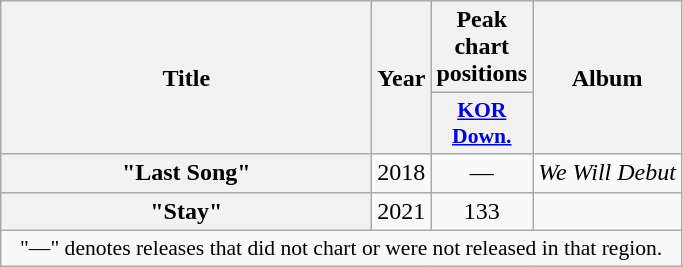<table class="wikitable plainrowheaders" style="text-align:center;" border="1">
<tr>
<th scope="col" rowspan="2" style="width:15em;">Title</th>
<th scope="col" rowspan="2">Year</th>
<th scope="col" colspan="1">Peak chart positions</th>
<th scope="col" rowspan="2">Album</th>
</tr>
<tr>
<th scope="col" style="width:3em;font-size:90%;"><a href='#'>KOR<br>Down.</a><br></th>
</tr>
<tr>
<th scope=row>"Last Song" </th>
<td>2018</td>
<td>—</td>
<td><em>We Will Debut</em></td>
</tr>
<tr>
<th scope=row>"Stay" </th>
<td>2021</td>
<td>133</td>
<td></td>
</tr>
<tr>
<td colspan="5" style="font-size:90%">"—" denotes releases that did not chart or were not released in that region.</td>
</tr>
</table>
